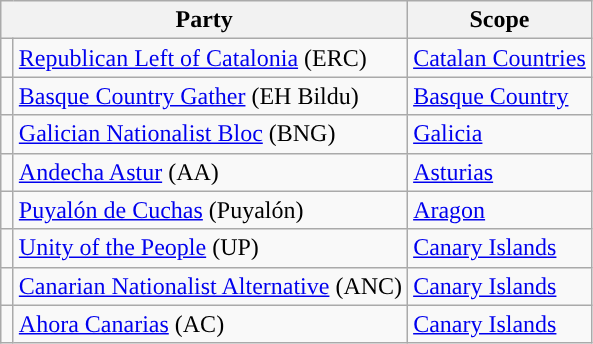<table class="wikitable" style="text-align:left;">
<tr>
<th colspan="2">Party</th>
<th>Scope</th>
</tr>
<tr>
<td width="1"></td>
<td><a href='#'>Republican Left of Catalonia</a> (ERC)</td>
<td><a href='#'>Catalan Countries</a></td>
</tr>
<tr>
<td></td>
<td><a href='#'>Basque Country Gather</a> (EH Bildu)</td>
<td><a href='#'>Basque Country</a></td>
</tr>
<tr>
<td></td>
<td><a href='#'>Galician Nationalist Bloc</a> (BNG)</td>
<td><a href='#'>Galicia</a></td>
</tr>
<tr>
<td></td>
<td><a href='#'>Andecha Astur</a> (AA)</td>
<td><a href='#'>Asturias</a></td>
</tr>
<tr>
<td></td>
<td><a href='#'>Puyalón de Cuchas</a> (Puyalón)</td>
<td><a href='#'>Aragon</a></td>
</tr>
<tr>
<td></td>
<td><a href='#'>Unity of the People</a> (UP)</td>
<td><a href='#'>Canary Islands</a></td>
</tr>
<tr>
<td></td>
<td><a href='#'>Canarian Nationalist Alternative</a> (ANC)</td>
<td><a href='#'>Canary Islands</a></td>
</tr>
<tr>
<td></td>
<td><a href='#'>Ahora Canarias</a> (AC)</td>
<td><a href='#'>Canary Islands</a></td>
</tr>
</table>
